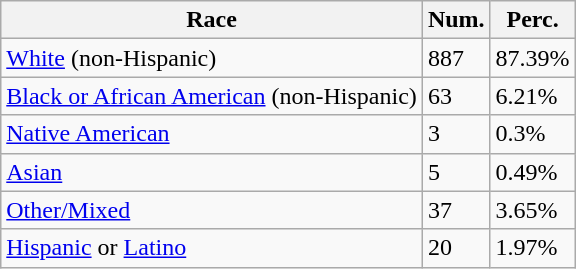<table class="wikitable">
<tr>
<th>Race</th>
<th>Num.</th>
<th>Perc.</th>
</tr>
<tr>
<td><a href='#'>White</a> (non-Hispanic)</td>
<td>887</td>
<td>87.39%</td>
</tr>
<tr>
<td><a href='#'>Black or African American</a> (non-Hispanic)</td>
<td>63</td>
<td>6.21%</td>
</tr>
<tr>
<td><a href='#'>Native American</a></td>
<td>3</td>
<td>0.3%</td>
</tr>
<tr>
<td><a href='#'>Asian</a></td>
<td>5</td>
<td>0.49%</td>
</tr>
<tr>
<td><a href='#'>Other/Mixed</a></td>
<td>37</td>
<td>3.65%</td>
</tr>
<tr>
<td><a href='#'>Hispanic</a> or <a href='#'>Latino</a></td>
<td>20</td>
<td>1.97%</td>
</tr>
</table>
